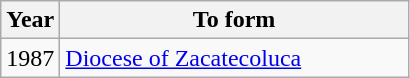<table class="wikitable">
<tr>
<th>Year</th>
<th width="225">To form</th>
</tr>
<tr valign="top">
<td>1987</td>
<td><a href='#'>Diocese of Zacatecoluca</a></td>
</tr>
</table>
